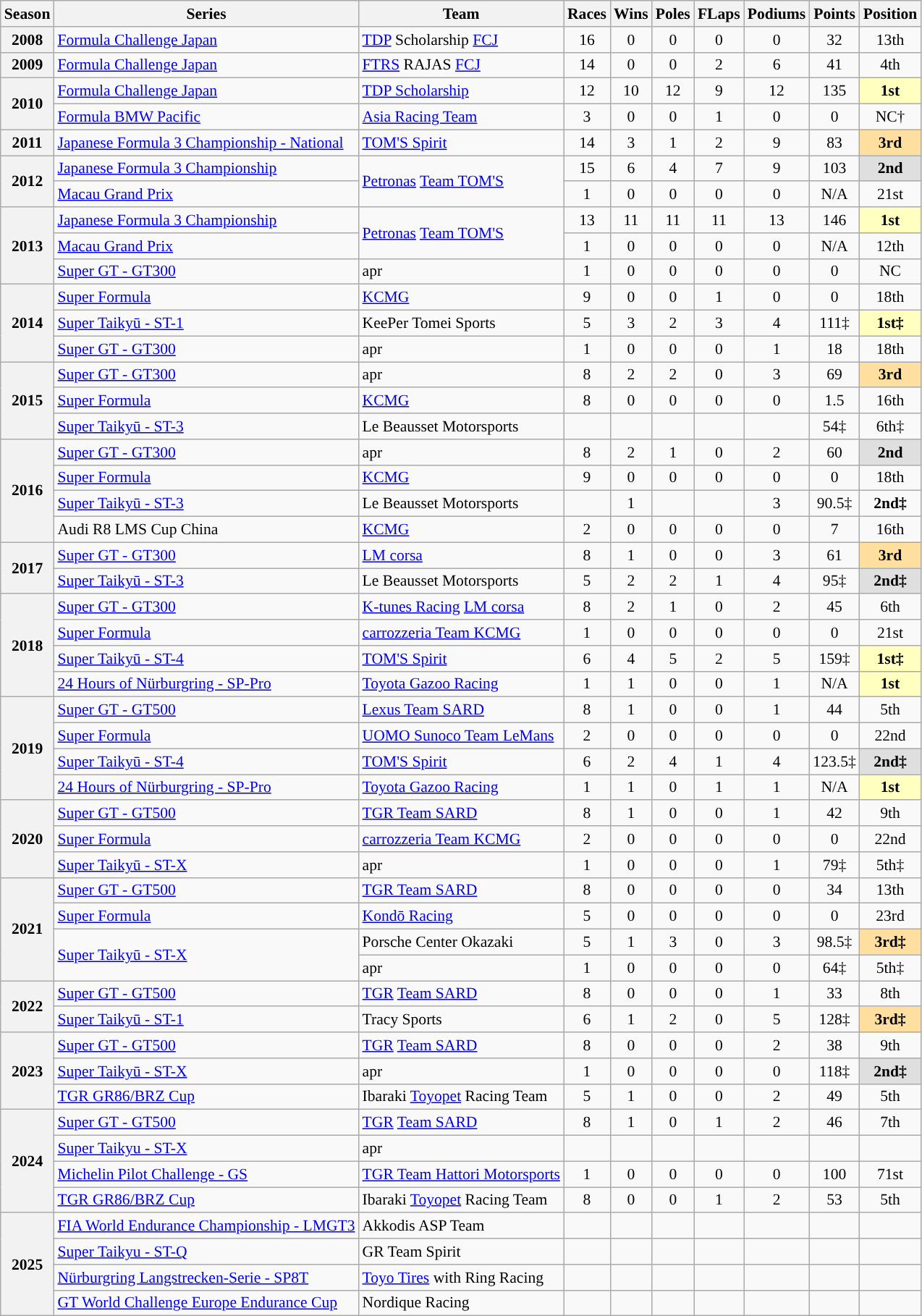<table class="wikitable" style="font-size: 90%; text-align:center">
<tr>
<th>Season</th>
<th>Series</th>
<th>Team</th>
<th>Races</th>
<th>Wins</th>
<th>Poles</th>
<th>FLaps</th>
<th>Podiums</th>
<th>Points</th>
<th>Position</th>
</tr>
<tr>
<th>2008</th>
<td align=left><a href='#'>Formula Challenge Japan</a></td>
<td align=left><a href='#'>TDP</a> Scholarship <a href='#'>FCJ</a></td>
<td>16</td>
<td>0</td>
<td>0</td>
<td>0</td>
<td>0</td>
<td>32</td>
<td>13th</td>
</tr>
<tr>
<th>2009</th>
<td align=left><a href='#'>Formula Challenge Japan</a></td>
<td align=left><a href='#'>FTRS</a> RAJAS <a href='#'>FCJ</a></td>
<td>14</td>
<td>0</td>
<td>0</td>
<td>2</td>
<td>6</td>
<td>41</td>
<td>4th</td>
</tr>
<tr>
<th rowspan=2>2010</th>
<td align=left><a href='#'>Formula Challenge Japan</a></td>
<td align=left><a href='#'>TDP Scholarship</a></td>
<td>12</td>
<td>10</td>
<td>12</td>
<td>9</td>
<td>12</td>
<td>135</td>
<td style="background:#FFFFBF;"><strong>1st</strong></td>
</tr>
<tr>
<td align=left><a href='#'>Formula BMW Pacific</a></td>
<td align=left><a href='#'>Asia Racing Team</a></td>
<td>3</td>
<td>0</td>
<td>0</td>
<td>1</td>
<td>0</td>
<td>0</td>
<td>NC†</td>
</tr>
<tr>
<th>2011</th>
<td align=left><a href='#'>Japanese Formula 3 Championship - National</a></td>
<td align=left><a href='#'>TOM'S Spirit</a></td>
<td>14</td>
<td>3</td>
<td>1</td>
<td>2</td>
<td>9</td>
<td>83</td>
<td style="background:#FFDF9F;"><strong>3rd</strong></td>
</tr>
<tr>
<th rowspan=2>2012</th>
<td align=left><a href='#'>Japanese Formula 3 Championship</a></td>
<td align=left rowspan=2><a href='#'>Petronas</a> <a href='#'>Team TOM'S</a></td>
<td>15</td>
<td>6</td>
<td>4</td>
<td>7</td>
<td>9</td>
<td>103</td>
<td style="background:#DFDFDF;"><strong>2nd</strong></td>
</tr>
<tr>
<td align=left><a href='#'>Macau Grand Prix</a></td>
<td>1</td>
<td>0</td>
<td>0</td>
<td>0</td>
<td>0</td>
<td>N/A</td>
<td>21st</td>
</tr>
<tr>
<th rowspan=3>2013</th>
<td align=left><a href='#'>Japanese Formula 3 Championship</a></td>
<td align=left rowspan=2><a href='#'>Petronas</a> <a href='#'>Team TOM'S</a></td>
<td>13</td>
<td>11</td>
<td>11</td>
<td>11</td>
<td>13</td>
<td>146</td>
<td style="background:#FFFFBF;"><strong>1st</strong></td>
</tr>
<tr>
<td align=left><a href='#'>Macau Grand Prix</a></td>
<td>1</td>
<td>0</td>
<td>0</td>
<td>0</td>
<td>0</td>
<td>N/A</td>
<td>12th</td>
</tr>
<tr>
<td align=left><a href='#'>Super GT - GT300</a></td>
<td align=left>apr</td>
<td>1</td>
<td>0</td>
<td>0</td>
<td>0</td>
<td>0</td>
<td>0</td>
<td>NC</td>
</tr>
<tr>
<th rowspan="3">2014</th>
<td align=left><a href='#'>Super Formula</a></td>
<td align=left><a href='#'>KCMG</a></td>
<td>9</td>
<td>0</td>
<td>0</td>
<td>1</td>
<td>0</td>
<td>0</td>
<td>18th</td>
</tr>
<tr>
<td align="left"><a href='#'>Super Taikyū - ST-1</a></td>
<td align="left">KeePer Tomei Sports</td>
<td>5</td>
<td>3</td>
<td>2</td>
<td>3</td>
<td>4</td>
<td>111‡</td>
<td style="background:#FFFFBF;"><strong>1st‡</strong></td>
</tr>
<tr>
<td align=left><a href='#'>Super GT - GT300</a></td>
<td align=left>apr</td>
<td>1</td>
<td>0</td>
<td>0</td>
<td>0</td>
<td>1</td>
<td>18</td>
<td>18th</td>
</tr>
<tr>
<th rowspan="3">2015</th>
<td align="left"><a href='#'>Super GT - GT300</a></td>
<td align="left">apr</td>
<td>8</td>
<td>2</td>
<td>2</td>
<td>0</td>
<td>3</td>
<td>69</td>
<td style="background:#FFDF9F;"><strong>3rd</strong></td>
</tr>
<tr>
<td align="left"><a href='#'>Super Formula</a></td>
<td align="left"><a href='#'>KCMG</a></td>
<td>8</td>
<td>0</td>
<td>0</td>
<td>0</td>
<td>0</td>
<td>1.5</td>
<td>16th</td>
</tr>
<tr>
<td align=left><a href='#'>Super Taikyū - ST-3</a></td>
<td align=left>Le Beausset Motorsports</td>
<td></td>
<td></td>
<td></td>
<td></td>
<td></td>
<td>54‡</td>
<td>6th‡</td>
</tr>
<tr>
<th rowspan="4">2016</th>
<td align="left"><a href='#'>Super GT - GT300</a></td>
<td align="left">apr</td>
<td>8</td>
<td>2</td>
<td>1</td>
<td>0</td>
<td>2</td>
<td>60</td>
<td style="background:#DFDFDF;"><strong>2nd</strong></td>
</tr>
<tr>
<td align="left"><a href='#'>Super Formula</a></td>
<td align="left"><a href='#'>KCMG</a></td>
<td>9</td>
<td>0</td>
<td>0</td>
<td>0</td>
<td>0</td>
<td>0</td>
<td>18th</td>
</tr>
<tr>
<td align="left"><a href='#'>Super Taikyū - ST-3</a></td>
<td align="left">Le Beausset Motorsports</td>
<td></td>
<td>1</td>
<td></td>
<td></td>
<td>3</td>
<td>90.5‡</td>
<td><strong>2nd‡</strong></td>
</tr>
<tr>
<td align="left">Audi R8 LMS Cup China</td>
<td align="left"><a href='#'>KCMG</a></td>
<td>2</td>
<td>0</td>
<td>0</td>
<td>0</td>
<td>0</td>
<td>7</td>
<td>16th</td>
</tr>
<tr>
<th rowspan="2">2017</th>
<td align="left"><a href='#'>Super GT - GT300</a></td>
<td align="left"><a href='#'>LM corsa</a></td>
<td>8</td>
<td>1</td>
<td>0</td>
<td>0</td>
<td>3</td>
<td>61</td>
<td style="background:#FFDF9F;"><strong>3rd</strong></td>
</tr>
<tr>
<td align="left"><a href='#'>Super Taikyū - ST-3</a></td>
<td align="left">Le Beausset Motorsports</td>
<td>5</td>
<td>2</td>
<td>2</td>
<td>1</td>
<td>4</td>
<td>95‡</td>
<td style="background:#DFDFDF;"><strong>2nd‡</strong></td>
</tr>
<tr>
<th rowspan="4">2018</th>
<td align="left"><a href='#'>Super GT - GT300</a></td>
<td align="left"><a href='#'>K-tunes Racing</a> <a href='#'>LM corsa</a></td>
<td>8</td>
<td>2</td>
<td>1</td>
<td>0</td>
<td>2</td>
<td>45</td>
<td>6th</td>
</tr>
<tr>
<td align=left><a href='#'>Super Formula</a></td>
<td align=left><a href='#'>carrozzeria Team KCMG</a></td>
<td>1</td>
<td>0</td>
<td>0</td>
<td>0</td>
<td>0</td>
<td>0</td>
<td>21st</td>
</tr>
<tr>
<td align=left><a href='#'>Super Taikyū - ST-4</a></td>
<td align=left><a href='#'>TOM'S Spirit</a></td>
<td>6</td>
<td>4</td>
<td>5</td>
<td>2</td>
<td>5</td>
<td>159‡</td>
<td style="background:#FFFFBF;"><strong>1st‡</strong></td>
</tr>
<tr>
<td align=left><a href='#'>24 Hours of Nürburgring - SP-Pro</a></td>
<td align=left><a href='#'>Toyota Gazoo Racing</a></td>
<td>1</td>
<td>1</td>
<td>0</td>
<td>0</td>
<td>1</td>
<td>N/A</td>
<td style="background:#FFFFBF;"><strong>1st</strong></td>
</tr>
<tr>
<th rowspan="4">2019</th>
<td align="left"><a href='#'>Super GT - GT500</a></td>
<td align="left"><a href='#'>Lexus Team SARD</a></td>
<td>8</td>
<td>1</td>
<td>0</td>
<td>0</td>
<td>1</td>
<td>44</td>
<td>5th</td>
</tr>
<tr>
<td align=left><a href='#'>Super Formula</a></td>
<td align=left><a href='#'>UOMO Sunoco Team LeMans</a></td>
<td>2</td>
<td>0</td>
<td>0</td>
<td>0</td>
<td>0</td>
<td>0</td>
<td>22nd</td>
</tr>
<tr>
<td align=left><a href='#'>Super Taikyū - ST-4</a></td>
<td align=left><a href='#'>TOM'S Spirit</a></td>
<td>6</td>
<td>2</td>
<td>4</td>
<td>1</td>
<td>4</td>
<td>123.5‡</td>
<td style="background:#DFDFDF"><strong>2nd‡</strong></td>
</tr>
<tr>
<td align=left><a href='#'>24 Hours of Nürburgring - SP-Pro</a></td>
<td align=left><a href='#'>Toyota Gazoo Racing</a></td>
<td>1</td>
<td>1</td>
<td>0</td>
<td>1</td>
<td>1</td>
<td>N/A</td>
<td style="background:#FFFFBF;"><strong>1st</strong></td>
</tr>
<tr>
<th rowspan="3">2020</th>
<td align=left><a href='#'>Super GT - GT500</a></td>
<td align=left><a href='#'>TGR Team SARD</a></td>
<td>8</td>
<td>1</td>
<td>0</td>
<td>0</td>
<td>1</td>
<td>42</td>
<td>9th</td>
</tr>
<tr>
<td align=left><a href='#'>Super Formula</a></td>
<td align=left><a href='#'>carrozzeria Team KCMG</a></td>
<td>2</td>
<td>0</td>
<td>0</td>
<td>0</td>
<td>0</td>
<td>0</td>
<td>22nd</td>
</tr>
<tr>
<td align=left><a href='#'>Super Taikyū - ST-X</a></td>
<td align=left>apr</td>
<td>1</td>
<td>0</td>
<td>0</td>
<td>0</td>
<td>1</td>
<td>79‡</td>
<td>5th‡</td>
</tr>
<tr>
<th rowspan="4">2021</th>
<td align=left><a href='#'>Super GT - GT500</a></td>
<td align=left><a href='#'>TGR Team SARD</a></td>
<td>8</td>
<td>0</td>
<td>0</td>
<td>0</td>
<td>0</td>
<td>34</td>
<td>13th</td>
</tr>
<tr>
<td align=left><a href='#'>Super Formula</a></td>
<td align=left><a href='#'>Kondō Racing</a></td>
<td>5</td>
<td>0</td>
<td>0</td>
<td>0</td>
<td>0</td>
<td>0</td>
<td>23rd</td>
</tr>
<tr>
<td rowspan="2" align=left><a href='#'>Super Taikyū - ST-X</a></td>
<td align=left>Porsche Center Okazaki</td>
<td>5</td>
<td>1</td>
<td>3</td>
<td>0</td>
<td>3</td>
<td>98.5‡</td>
<td style="background:#FFDF9F;"><strong>3rd‡</strong></td>
</tr>
<tr>
<td align=left>apr</td>
<td>1</td>
<td>0</td>
<td>0</td>
<td>0</td>
<td>0</td>
<td>64‡</td>
<td>5th‡</td>
</tr>
<tr>
<th rowspan="2">2022</th>
<td align=left><a href='#'>Super GT - GT500</a></td>
<td align=left><a href='#'>TGR</a> <a href='#'>Team SARD</a></td>
<td>8</td>
<td>0</td>
<td>0</td>
<td>0</td>
<td>1</td>
<td>33</td>
<td>8th</td>
</tr>
<tr>
<td align=left><a href='#'>Super Taikyū - ST-1</a></td>
<td align=left>Tracy Sports</td>
<td>6</td>
<td>1</td>
<td>2</td>
<td>0</td>
<td>5</td>
<td>128‡</td>
<td style="background:#FFDF9F;"><strong>3rd‡</strong></td>
</tr>
<tr>
<th rowspan="3">2023</th>
<td align=left><a href='#'>Super GT - GT500</a></td>
<td align=left><a href='#'>TGR</a> <a href='#'>Team SARD</a></td>
<td>8</td>
<td>0</td>
<td>0</td>
<td>0</td>
<td>2</td>
<td>38</td>
<td>9th</td>
</tr>
<tr>
<td align=left><a href='#'>Super Taikyū - ST-X</a></td>
<td align=left>apr</td>
<td>1</td>
<td>0</td>
<td>0</td>
<td>0</td>
<td>0</td>
<td>118‡</td>
<td style="background:#DFDFDF;"><strong>2nd‡</strong></td>
</tr>
<tr>
<td align=left><a href='#'>TGR GR86/BRZ Cup</a></td>
<td align=left>Ibaraki <a href='#'>Toyopet</a> Racing Team</td>
<td>5</td>
<td>1</td>
<td>0</td>
<td>0</td>
<td>2</td>
<td>49</td>
<td>5th</td>
</tr>
<tr>
<th rowspan="4">2024</th>
<td align="left"><a href='#'>Super GT - GT500</a></td>
<td align="left"><a href='#'>TGR</a> <a href='#'>Team SARD</a></td>
<td>8</td>
<td>1</td>
<td>0</td>
<td>1</td>
<td>2</td>
<td>46</td>
<td>7th</td>
</tr>
<tr>
<td align=left><a href='#'>Super Taikyu - ST-X</a></td>
<td align=left>apr</td>
<td></td>
<td></td>
<td></td>
<td></td>
<td></td>
<td></td>
<td></td>
</tr>
<tr>
<td align=left><a href='#'>Michelin Pilot Challenge - GS</a></td>
<td align=left><a href='#'>TGR Team Hattori Motorsports</a></td>
<td>1</td>
<td>0</td>
<td>0</td>
<td>0</td>
<td>0</td>
<td>100</td>
<td>71st</td>
</tr>
<tr>
<td align=left><a href='#'>TGR GR86/BRZ Cup</a></td>
<td align=left>Ibaraki <a href='#'>Toyopet</a> Racing Team</td>
<td>8</td>
<td>0</td>
<td>0</td>
<td>1</td>
<td>2</td>
<td>53</td>
<td>5th</td>
</tr>
<tr>
<th rowspan="4">2025</th>
<td align=left><a href='#'>FIA World Endurance Championship - LMGT3</a></td>
<td align=left>Akkodis ASP Team</td>
<td></td>
<td></td>
<td></td>
<td></td>
<td></td>
<td></td>
<td></td>
</tr>
<tr>
<td align=left><a href='#'>Super Taikyu - ST-Q</a></td>
<td align=left>GR Team Spirit</td>
<td></td>
<td></td>
<td></td>
<td></td>
<td></td>
<td></td>
<td></td>
</tr>
<tr>
<td align=left><a href='#'>Nürburgring Langstrecken-Serie - SP8T</a></td>
<td align=left><a href='#'>Toyo Tires</a> with Ring Racing</td>
<td></td>
<td></td>
<td></td>
<td></td>
<td></td>
<td></td>
<td></td>
</tr>
<tr>
<td align=left><a href='#'>GT World Challenge Europe Endurance Cup</a></td>
<td align=left>Nordique Racing</td>
<td></td>
<td></td>
<td></td>
<td></td>
<td></td>
<td></td>
<td></td>
</tr>
</table>
